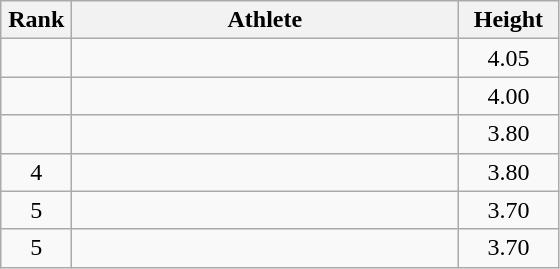<table class=wikitable style="text-align:center">
<tr>
<th width=40>Rank</th>
<th width=250>Athlete</th>
<th width=60>Height</th>
</tr>
<tr>
<td></td>
<td align=left></td>
<td>4.05</td>
</tr>
<tr>
<td></td>
<td align=left></td>
<td>4.00</td>
</tr>
<tr>
<td></td>
<td align=left></td>
<td>3.80</td>
</tr>
<tr>
<td>4</td>
<td align=left></td>
<td>3.80</td>
</tr>
<tr>
<td>5</td>
<td align=left></td>
<td>3.70</td>
</tr>
<tr>
<td>5</td>
<td align=left></td>
<td>3.70</td>
</tr>
</table>
